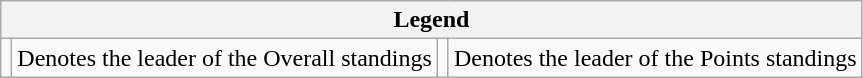<table class="wikitable">
<tr>
<th colspan="4">Legend</th>
</tr>
<tr>
<td></td>
<td>Denotes the leader of the Overall standings</td>
<td></td>
<td>Denotes the leader of the Points standings</td>
</tr>
</table>
